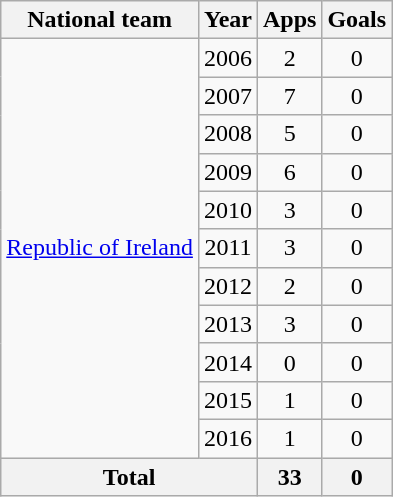<table class=wikitable style=text-align:center>
<tr>
<th>National team</th>
<th>Year</th>
<th>Apps</th>
<th>Goals</th>
</tr>
<tr>
<td rowspan=11><a href='#'>Republic of Ireland</a></td>
<td>2006</td>
<td>2</td>
<td>0</td>
</tr>
<tr>
<td>2007</td>
<td>7</td>
<td>0</td>
</tr>
<tr>
<td>2008</td>
<td>5</td>
<td>0</td>
</tr>
<tr>
<td>2009</td>
<td>6</td>
<td>0</td>
</tr>
<tr>
<td>2010</td>
<td>3</td>
<td>0</td>
</tr>
<tr>
<td>2011</td>
<td>3</td>
<td>0</td>
</tr>
<tr>
<td>2012</td>
<td>2</td>
<td>0</td>
</tr>
<tr>
<td>2013</td>
<td>3</td>
<td>0</td>
</tr>
<tr>
<td>2014</td>
<td>0</td>
<td>0</td>
</tr>
<tr>
<td>2015</td>
<td>1</td>
<td>0</td>
</tr>
<tr>
<td>2016</td>
<td>1</td>
<td>0</td>
</tr>
<tr>
<th colspan=2>Total</th>
<th>33</th>
<th>0</th>
</tr>
</table>
